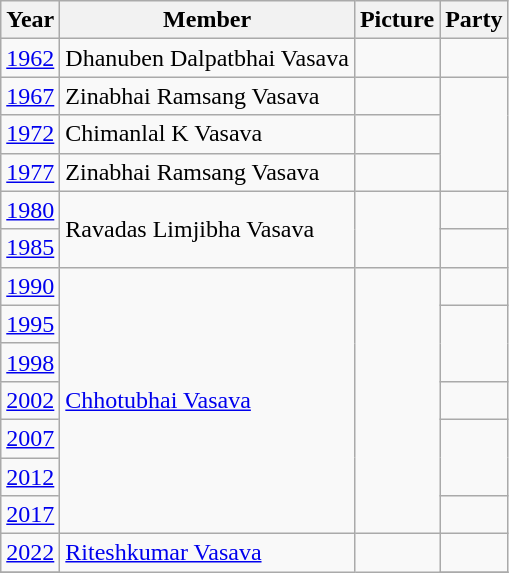<table class="wikitable sortable">
<tr>
<th>Year</th>
<th>Member</th>
<th>Picture</th>
<th colspan="2">Party</th>
</tr>
<tr>
<td><a href='#'>1962</a></td>
<td>Dhanuben Dalpatbhai Vasava</td>
<td></td>
<td></td>
</tr>
<tr>
<td><a href='#'>1967</a></td>
<td>Zinabhai Ramsang Vasava</td>
<td></td>
</tr>
<tr>
<td><a href='#'>1972</a></td>
<td>Chimanlal K Vasava</td>
<td></td>
</tr>
<tr>
<td><a href='#'>1977</a></td>
<td>Zinabhai Ramsang Vasava</td>
<td></td>
</tr>
<tr>
<td><a href='#'>1980</a></td>
<td rowspan=2>Ravadas Limjibha Vasava</td>
<td rowspan=2></td>
<td></td>
</tr>
<tr>
<td><a href='#'>1985</a></td>
<td></td>
</tr>
<tr>
<td><a href='#'>1990</a></td>
<td rowspan=7><a href='#'>Chhotubhai Vasava</a></td>
<td rowspan=7></td>
<td></td>
</tr>
<tr>
<td><a href='#'>1995</a></td>
</tr>
<tr>
<td><a href='#'>1998</a></td>
</tr>
<tr>
<td><a href='#'>2002</a></td>
<td></td>
</tr>
<tr>
<td><a href='#'>2007</a></td>
</tr>
<tr>
<td><a href='#'>2012</a></td>
</tr>
<tr>
<td><a href='#'>2017</a></td>
<td></td>
</tr>
<tr>
<td><a href='#'>2022</a></td>
<td rowspan=7><a href='#'>Riteshkumar Vasava</a></td>
<td rowspan="7"></td>
<td></td>
</tr>
<tr>
</tr>
</table>
